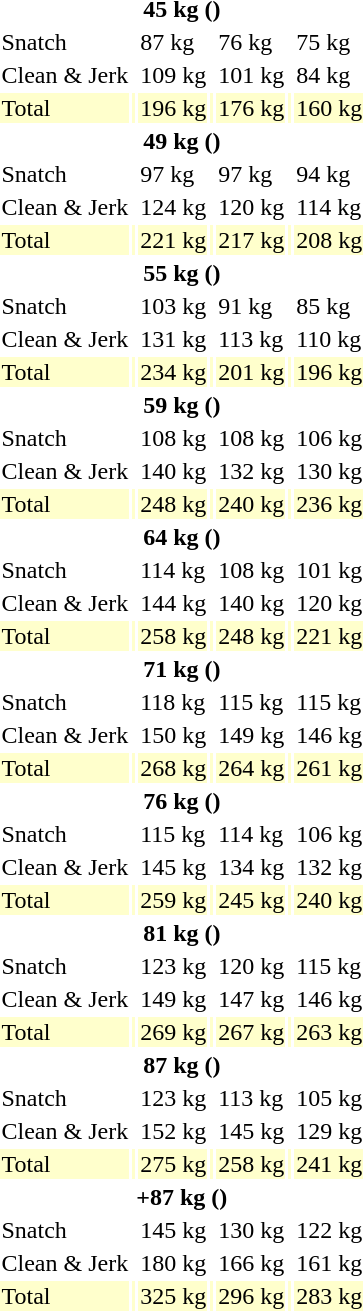<table>
<tr>
<th colspan=7>45 kg ()</th>
</tr>
<tr>
<td>Snatch</td>
<td></td>
<td>87 kg<br></td>
<td></td>
<td>76 kg</td>
<td></td>
<td>75 kg</td>
</tr>
<tr>
<td>Clean & Jerk</td>
<td></td>
<td>109 kg<br></td>
<td></td>
<td>101 kg</td>
<td></td>
<td>84 kg</td>
</tr>
<tr bgcolor=ffffcc>
<td>Total</td>
<td></td>
<td>196 kg<br></td>
<td></td>
<td>176 kg</td>
<td></td>
<td>160 kg</td>
</tr>
<tr>
<th colspan=7>49 kg ()</th>
</tr>
<tr>
<td>Snatch</td>
<td></td>
<td>97 kg<br></td>
<td></td>
<td>97 kg</td>
<td></td>
<td>94 kg</td>
</tr>
<tr>
<td>Clean & Jerk</td>
<td></td>
<td>124 kg</td>
<td></td>
<td>120 kg</td>
<td></td>
<td>114 kg</td>
</tr>
<tr bgcolor=ffffcc>
<td>Total</td>
<td></td>
<td>221 kg<br></td>
<td></td>
<td>217 kg</td>
<td></td>
<td>208 kg</td>
</tr>
<tr>
<th colspan=7>55 kg ()</th>
</tr>
<tr>
<td>Snatch</td>
<td></td>
<td>103 kg</td>
<td></td>
<td>91 kg</td>
<td></td>
<td>85 kg</td>
</tr>
<tr>
<td>Clean & Jerk</td>
<td></td>
<td>131 kg<br></td>
<td></td>
<td>113 kg</td>
<td></td>
<td>110 kg</td>
</tr>
<tr bgcolor=ffffcc>
<td>Total</td>
<td></td>
<td>234 kg<br></td>
<td></td>
<td>201 kg</td>
<td></td>
<td>196 kg</td>
</tr>
<tr>
<th colspan=7>59 kg ()</th>
</tr>
<tr>
<td>Snatch</td>
<td></td>
<td>108 kg</td>
<td></td>
<td>108 kg</td>
<td></td>
<td>106 kg</td>
</tr>
<tr>
<td>Clean & Jerk</td>
<td></td>
<td>140 kg</td>
<td></td>
<td>132 kg</td>
<td></td>
<td>130 kg</td>
</tr>
<tr bgcolor=ffffcc>
<td>Total</td>
<td></td>
<td>248 kg<br></td>
<td></td>
<td>240 kg</td>
<td></td>
<td>236 kg</td>
</tr>
<tr>
<th colspan=7>64 kg ()</th>
</tr>
<tr>
<td>Snatch</td>
<td></td>
<td>114 kg</td>
<td></td>
<td>108 kg</td>
<td></td>
<td>101 kg</td>
</tr>
<tr>
<td>Clean & Jerk</td>
<td></td>
<td>144 kg</td>
<td></td>
<td>140 kg</td>
<td></td>
<td>120 kg</td>
</tr>
<tr bgcolor=ffffcc>
<td>Total</td>
<td></td>
<td>258 kg</td>
<td></td>
<td>248 kg</td>
<td></td>
<td>221 kg</td>
</tr>
<tr>
<th colspan=7>71 kg ()</th>
</tr>
<tr>
<td>Snatch</td>
<td></td>
<td>118 kg</td>
<td></td>
<td>115 kg</td>
<td></td>
<td>115 kg</td>
</tr>
<tr>
<td>Clean & Jerk</td>
<td></td>
<td>150 kg</td>
<td></td>
<td>149 kg</td>
<td></td>
<td>146 kg</td>
</tr>
<tr bgcolor=ffffcc>
<td>Total</td>
<td></td>
<td>268 kg</td>
<td></td>
<td>264 kg</td>
<td></td>
<td>261 kg</td>
</tr>
<tr>
<th colspan=7>76 kg ()</th>
</tr>
<tr>
<td>Snatch</td>
<td></td>
<td>115 kg</td>
<td></td>
<td>114 kg</td>
<td></td>
<td>106 kg</td>
</tr>
<tr>
<td>Clean & Jerk</td>
<td></td>
<td>145 kg</td>
<td></td>
<td>134 kg</td>
<td></td>
<td>132 kg</td>
</tr>
<tr bgcolor=ffffcc>
<td>Total</td>
<td></td>
<td>259 kg</td>
<td></td>
<td>245 kg</td>
<td></td>
<td>240 kg</td>
</tr>
<tr>
<th colspan=7>81 kg ()</th>
</tr>
<tr>
<td>Snatch</td>
<td></td>
<td>123 kg</td>
<td></td>
<td>120 kg</td>
<td></td>
<td>115 kg</td>
</tr>
<tr>
<td>Clean & Jerk</td>
<td></td>
<td>149 kg</td>
<td></td>
<td>147 kg</td>
<td></td>
<td>146 kg</td>
</tr>
<tr bgcolor=ffffcc>
<td>Total</td>
<td></td>
<td>269 kg</td>
<td></td>
<td>267 kg</td>
<td></td>
<td>263 kg</td>
</tr>
<tr>
<th colspan=7>87 kg ()</th>
</tr>
<tr>
<td>Snatch</td>
<td></td>
<td>123 kg</td>
<td></td>
<td>113 kg</td>
<td></td>
<td>105 kg</td>
</tr>
<tr>
<td>Clean & Jerk</td>
<td></td>
<td>152 kg</td>
<td></td>
<td>145 kg</td>
<td></td>
<td>129 kg</td>
</tr>
<tr bgcolor=ffffcc>
<td>Total</td>
<td></td>
<td>275 kg</td>
<td></td>
<td>258 kg</td>
<td></td>
<td>241 kg</td>
</tr>
<tr>
<th colspan=7>+87 kg ()</th>
</tr>
<tr>
<td>Snatch</td>
<td></td>
<td>145 kg</td>
<td></td>
<td>130 kg</td>
<td></td>
<td>122 kg</td>
</tr>
<tr>
<td>Clean & Jerk</td>
<td></td>
<td>180 kg</td>
<td></td>
<td>166 kg</td>
<td></td>
<td>161 kg</td>
</tr>
<tr bgcolor=ffffcc>
<td>Total</td>
<td></td>
<td>325 kg</td>
<td></td>
<td>296 kg</td>
<td></td>
<td>283 kg</td>
</tr>
</table>
